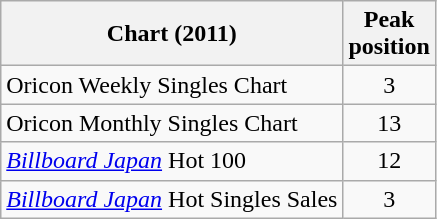<table class="wikitable sortable" border="1">
<tr>
<th>Chart (2011)</th>
<th>Peak<br>position</th>
</tr>
<tr>
<td>Oricon Weekly Singles Chart</td>
<td style="text-align:center;">3</td>
</tr>
<tr>
<td>Oricon Monthly Singles Chart</td>
<td style="text-align:center;">13</td>
</tr>
<tr>
<td><em><a href='#'>Billboard Japan</a></em> Hot 100</td>
<td style="text-align:center;">12</td>
</tr>
<tr>
<td><em><a href='#'>Billboard Japan</a></em> Hot Singles Sales</td>
<td style="text-align:center;">3</td>
</tr>
</table>
